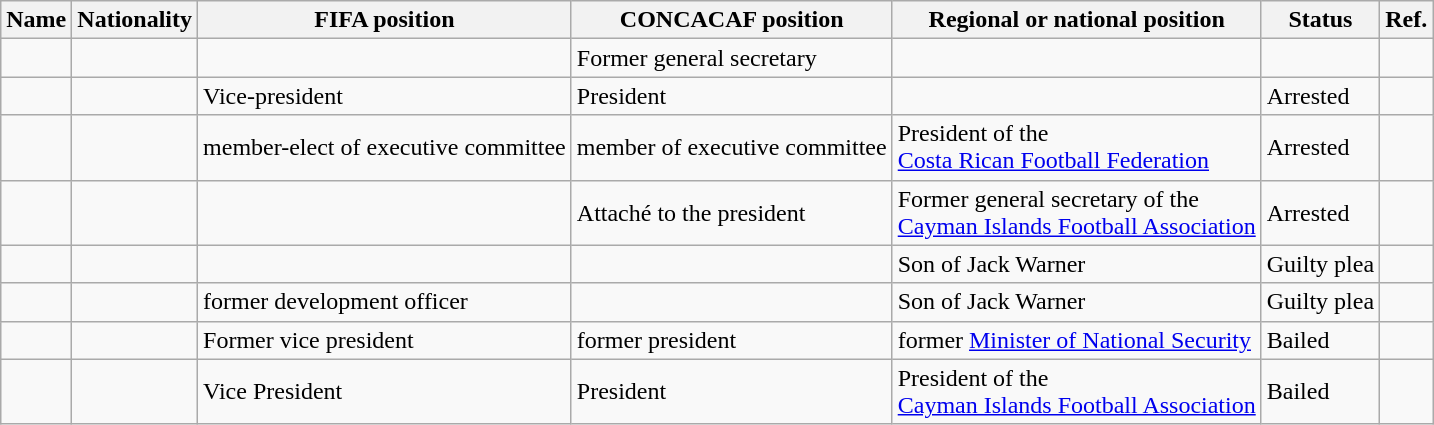<table class="wikitable sortable">
<tr>
<th>Name</th>
<th>Nationality</th>
<th>FIFA position</th>
<th>CONCACAF position</th>
<th>Regional or national position</th>
<th>Status</th>
<th>Ref.</th>
</tr>
<tr>
<td></td>
<td></td>
<td></td>
<td>Former general secretary</td>
<td></td>
<td></td>
<td style="text-align: center"></td>
</tr>
<tr>
<td></td>
<td></td>
<td>Vice-president</td>
<td>President</td>
<td></td>
<td>Arrested</td>
<td style="text-align: center"></td>
</tr>
<tr>
<td></td>
<td></td>
<td>member-elect of executive committee</td>
<td>member of executive committee</td>
<td>President of the <br> <a href='#'>Costa Rican Football Federation</a></td>
<td>Arrested</td>
<td style="text-align: center"></td>
</tr>
<tr>
<td></td>
<td></td>
<td></td>
<td>Attaché to the president</td>
<td>Former general secretary of the <br> <a href='#'>Cayman Islands Football Association</a></td>
<td>Arrested</td>
<td style="text-align: center"></td>
</tr>
<tr>
<td></td>
<td><br></td>
<td></td>
<td></td>
<td>Son of Jack Warner</td>
<td>Guilty plea</td>
<td style="text-align: center"></td>
</tr>
<tr>
<td></td>
<td><br></td>
<td>former development officer</td>
<td></td>
<td>Son of Jack Warner</td>
<td>Guilty plea</td>
<td style="text-align: center"></td>
</tr>
<tr>
<td></td>
<td></td>
<td>Former vice president</td>
<td>former president</td>
<td>former <a href='#'>Minister of National Security</a></td>
<td>Bailed</td>
<td style="text-align: center"></td>
</tr>
<tr>
<td></td>
<td></td>
<td>Vice President</td>
<td>President</td>
<td>President of the <br> <a href='#'>Cayman Islands Football Association</a></td>
<td>Bailed</td>
<td style="text-align: center"></td>
</tr>
</table>
